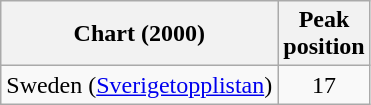<table class="wikitable">
<tr>
<th>Chart (2000)</th>
<th>Peak<br>position</th>
</tr>
<tr>
<td>Sweden (<a href='#'>Sverigetopplistan</a>)</td>
<td align="center">17</td>
</tr>
</table>
